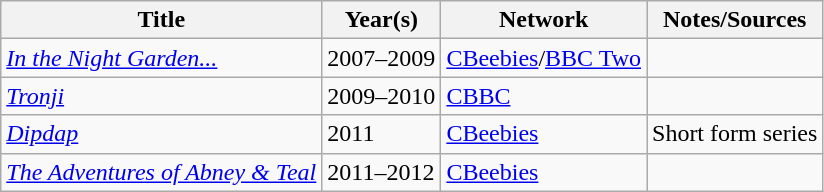<table class="wikitable sortable">
<tr>
<th>Title</th>
<th>Year(s)</th>
<th>Network</th>
<th>Notes/Sources</th>
</tr>
<tr>
<td><em><a href='#'>In the Night Garden...</a></em></td>
<td>2007–2009</td>
<td><a href='#'>CBeebies</a>/<a href='#'>BBC Two</a></td>
<td></td>
</tr>
<tr>
<td><em><a href='#'>Tronji</a></em></td>
<td>2009–2010</td>
<td><a href='#'>CBBC</a></td>
<td></td>
</tr>
<tr>
<td><em><a href='#'>Dipdap</a></em></td>
<td>2011</td>
<td><a href='#'>CBeebies</a></td>
<td>Short form series<br></td>
</tr>
<tr>
<td><em><a href='#'>The Adventures of Abney & Teal</a></em></td>
<td>2011–2012</td>
<td><a href='#'>CBeebies</a></td>
<td></td>
</tr>
</table>
